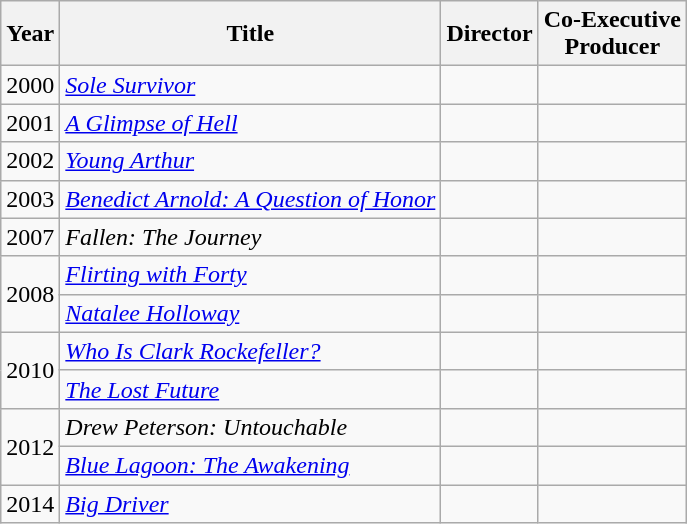<table class="wikitable">
<tr>
<th>Year</th>
<th>Title</th>
<th>Director</th>
<th>Co-Executive<br>Producer</th>
</tr>
<tr>
<td>2000</td>
<td><em><a href='#'>Sole Survivor</a></em></td>
<td></td>
<td></td>
</tr>
<tr>
<td>2001</td>
<td><em><a href='#'>A Glimpse of Hell</a></em></td>
<td></td>
<td></td>
</tr>
<tr>
<td>2002</td>
<td><em><a href='#'>Young Arthur</a></em></td>
<td></td>
<td></td>
</tr>
<tr>
<td>2003</td>
<td><em><a href='#'>Benedict Arnold: A Question of Honor</a></em></td>
<td></td>
<td></td>
</tr>
<tr>
<td>2007</td>
<td><em>Fallen: The Journey</em></td>
<td></td>
<td></td>
</tr>
<tr>
<td rowspan=2>2008</td>
<td><em><a href='#'>Flirting with Forty</a></em></td>
<td></td>
<td></td>
</tr>
<tr>
<td><em><a href='#'>Natalee Holloway</a></em></td>
<td></td>
<td></td>
</tr>
<tr>
<td rowspan=2>2010</td>
<td><em><a href='#'>Who Is Clark Rockefeller?</a></em></td>
<td></td>
<td></td>
</tr>
<tr>
<td><em><a href='#'>The Lost Future</a></em></td>
<td></td>
<td></td>
</tr>
<tr>
<td rowspan=2>2012</td>
<td><em>Drew Peterson: Untouchable</em></td>
<td></td>
<td></td>
</tr>
<tr>
<td><em><a href='#'>Blue Lagoon: The Awakening</a></em></td>
<td></td>
<td></td>
</tr>
<tr>
<td>2014</td>
<td><em><a href='#'>Big Driver</a></em></td>
<td></td>
<td></td>
</tr>
</table>
